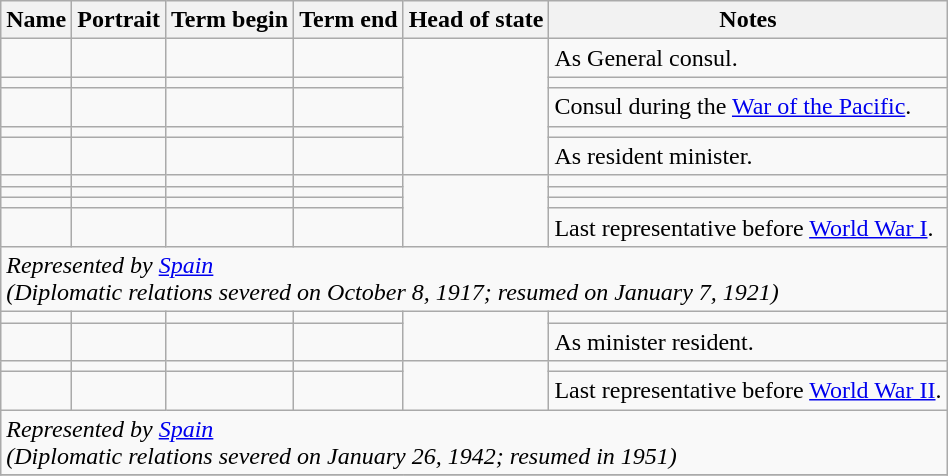<table class="wikitable sortable"  text-align:center;">
<tr>
<th>Name</th>
<th class="unsortable">Portrait</th>
<th>Term begin</th>
<th>Term end</th>
<th>Head of state</th>
<th class="unsortable">Notes</th>
</tr>
<tr>
<td></td>
<td></td>
<td></td>
<td></td>
<td rowspan=5></td>
<td>As General consul.</td>
</tr>
<tr>
<td></td>
<td></td>
<td></td>
<td></td>
<td></td>
</tr>
<tr>
<td></td>
<td></td>
<td></td>
<td></td>
<td>Consul during the <a href='#'>War of the Pacific</a>.</td>
</tr>
<tr>
<td></td>
<td></td>
<td></td>
<td></td>
<td></td>
</tr>
<tr>
<td></td>
<td></td>
<td></td>
<td></td>
<td>As resident minister.</td>
</tr>
<tr>
<td></td>
<td></td>
<td></td>
<td></td>
<td rowspan=4></td>
<td></td>
</tr>
<tr>
<td></td>
<td></td>
<td></td>
<td></td>
<td></td>
</tr>
<tr>
<td></td>
<td></td>
<td></td>
<td></td>
<td></td>
</tr>
<tr>
<td></td>
<td></td>
<td></td>
<td></td>
<td>Last representative before <a href='#'>World War I</a>.</td>
</tr>
<tr>
<td colspan=6><div><em>Represented by  <a href='#'>Spain</a><br>(Diplomatic relations severed on October 8, 1917; resumed on January 7, 1921)</em></div></td>
</tr>
<tr>
<td></td>
<td></td>
<td></td>
<td></td>
<td rowspan=2></td>
<td></td>
</tr>
<tr>
<td></td>
<td></td>
<td></td>
<td></td>
<td>As minister resident.</td>
</tr>
<tr>
<td></td>
<td></td>
<td></td>
<td></td>
<td rowspan=2></td>
<td></td>
</tr>
<tr>
<td></td>
<td></td>
<td></td>
<td></td>
<td>Last representative before <a href='#'>World War II</a>.</td>
</tr>
<tr>
<td colspan=6><div><em>Represented by  <a href='#'>Spain</a><br>(Diplomatic relations severed on January 26, 1942; resumed in 1951)</em></div></td>
</tr>
<tr>
</tr>
</table>
